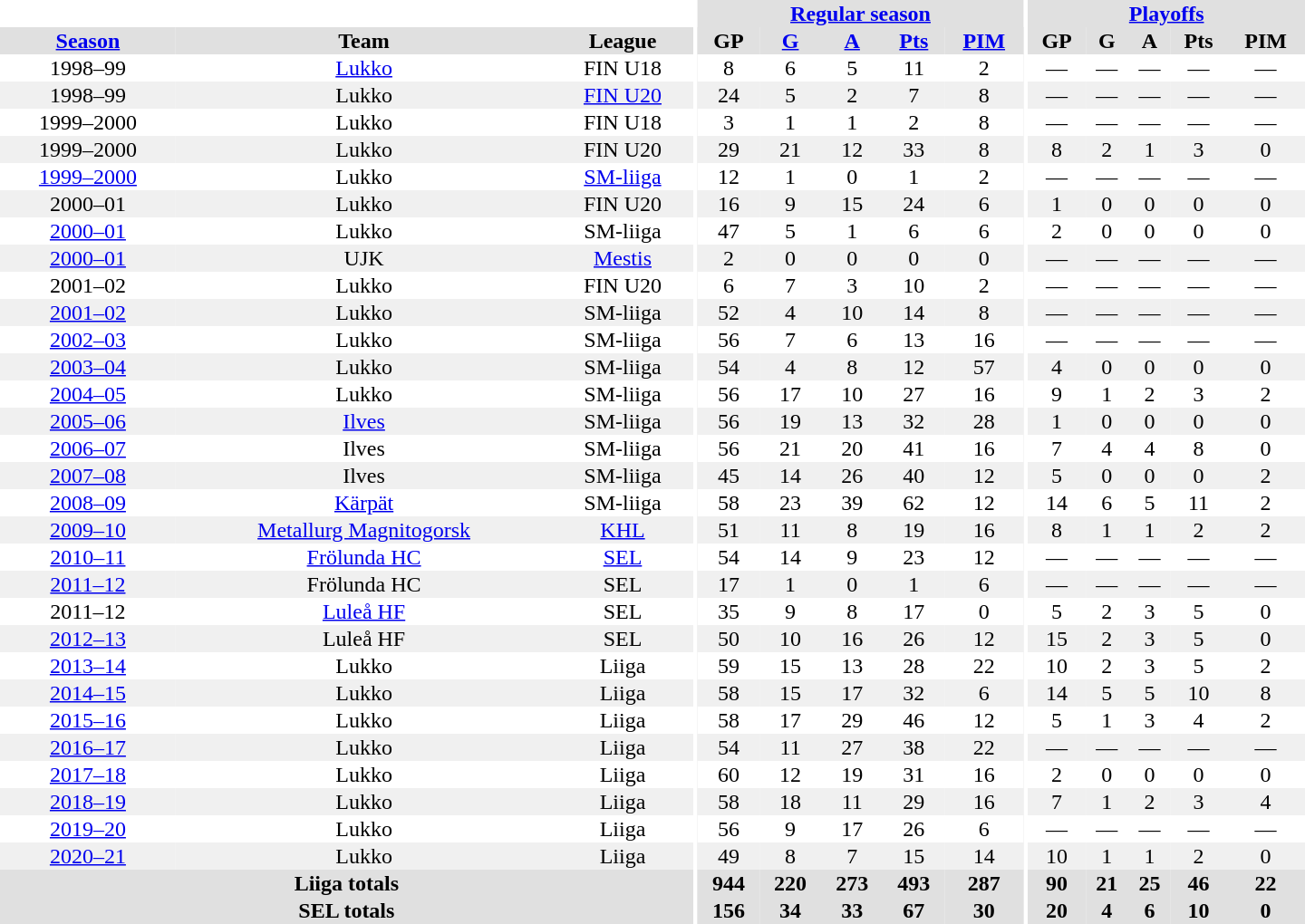<table border="0" cellpadding="1" cellspacing="0" style="text-align:center; width:60em">
<tr bgcolor="#e0e0e0">
<th colspan="3" bgcolor="#ffffff"></th>
<th rowspan="99" bgcolor="#ffffff"></th>
<th colspan="5"><a href='#'>Regular season</a></th>
<th rowspan="99" bgcolor="#ffffff"></th>
<th colspan="5"><a href='#'>Playoffs</a></th>
</tr>
<tr bgcolor="#e0e0e0">
<th><a href='#'>Season</a></th>
<th>Team</th>
<th>League</th>
<th>GP</th>
<th><a href='#'>G</a></th>
<th><a href='#'>A</a></th>
<th><a href='#'>Pts</a></th>
<th><a href='#'>PIM</a></th>
<th>GP</th>
<th>G</th>
<th>A</th>
<th>Pts</th>
<th>PIM</th>
</tr>
<tr>
<td>1998–99</td>
<td><a href='#'>Lukko</a></td>
<td>FIN U18</td>
<td>8</td>
<td>6</td>
<td>5</td>
<td>11</td>
<td>2</td>
<td>—</td>
<td>—</td>
<td>—</td>
<td>—</td>
<td>—</td>
</tr>
<tr bgcolor="#f0f0f0">
<td>1998–99</td>
<td>Lukko</td>
<td><a href='#'>FIN U20</a></td>
<td>24</td>
<td>5</td>
<td>2</td>
<td>7</td>
<td>8</td>
<td>—</td>
<td>—</td>
<td>—</td>
<td>—</td>
<td>—</td>
</tr>
<tr>
<td>1999–2000</td>
<td>Lukko</td>
<td>FIN U18</td>
<td>3</td>
<td>1</td>
<td>1</td>
<td>2</td>
<td>8</td>
<td>—</td>
<td>—</td>
<td>—</td>
<td>—</td>
<td>—</td>
</tr>
<tr bgcolor="#f0f0f0">
<td>1999–2000</td>
<td>Lukko</td>
<td>FIN U20</td>
<td>29</td>
<td>21</td>
<td>12</td>
<td>33</td>
<td>8</td>
<td>8</td>
<td>2</td>
<td>1</td>
<td>3</td>
<td>0</td>
</tr>
<tr>
<td><a href='#'>1999–2000</a></td>
<td>Lukko</td>
<td><a href='#'>SM-liiga</a></td>
<td>12</td>
<td>1</td>
<td>0</td>
<td>1</td>
<td>2</td>
<td>—</td>
<td>—</td>
<td>—</td>
<td>—</td>
<td>—</td>
</tr>
<tr bgcolor="#f0f0f0">
<td>2000–01</td>
<td>Lukko</td>
<td>FIN U20</td>
<td>16</td>
<td>9</td>
<td>15</td>
<td>24</td>
<td>6</td>
<td>1</td>
<td>0</td>
<td>0</td>
<td>0</td>
<td>0</td>
</tr>
<tr>
<td><a href='#'>2000–01</a></td>
<td>Lukko</td>
<td>SM-liiga</td>
<td>47</td>
<td>5</td>
<td>1</td>
<td>6</td>
<td>6</td>
<td>2</td>
<td>0</td>
<td>0</td>
<td>0</td>
<td>0</td>
</tr>
<tr bgcolor="#f0f0f0">
<td><a href='#'>2000–01</a></td>
<td>UJK</td>
<td><a href='#'>Mestis</a></td>
<td>2</td>
<td>0</td>
<td>0</td>
<td>0</td>
<td>0</td>
<td>—</td>
<td>—</td>
<td>—</td>
<td>—</td>
<td>—</td>
</tr>
<tr>
<td>2001–02</td>
<td>Lukko</td>
<td>FIN U20</td>
<td>6</td>
<td>7</td>
<td>3</td>
<td>10</td>
<td>2</td>
<td>—</td>
<td>—</td>
<td>—</td>
<td>—</td>
<td>—</td>
</tr>
<tr bgcolor="#f0f0f0">
<td><a href='#'>2001–02</a></td>
<td>Lukko</td>
<td>SM-liiga</td>
<td>52</td>
<td>4</td>
<td>10</td>
<td>14</td>
<td>8</td>
<td>—</td>
<td>—</td>
<td>—</td>
<td>—</td>
<td>—</td>
</tr>
<tr>
<td><a href='#'>2002–03</a></td>
<td>Lukko</td>
<td>SM-liiga</td>
<td>56</td>
<td>7</td>
<td>6</td>
<td>13</td>
<td>16</td>
<td>—</td>
<td>—</td>
<td>—</td>
<td>—</td>
<td>—</td>
</tr>
<tr bgcolor="#f0f0f0">
<td><a href='#'>2003–04</a></td>
<td>Lukko</td>
<td>SM-liiga</td>
<td>54</td>
<td>4</td>
<td>8</td>
<td>12</td>
<td>57</td>
<td>4</td>
<td>0</td>
<td>0</td>
<td>0</td>
<td>0</td>
</tr>
<tr>
<td><a href='#'>2004–05</a></td>
<td>Lukko</td>
<td>SM-liiga</td>
<td>56</td>
<td>17</td>
<td>10</td>
<td>27</td>
<td>16</td>
<td>9</td>
<td>1</td>
<td>2</td>
<td>3</td>
<td>2</td>
</tr>
<tr bgcolor="#f0f0f0">
<td><a href='#'>2005–06</a></td>
<td><a href='#'>Ilves</a></td>
<td>SM-liiga</td>
<td>56</td>
<td>19</td>
<td>13</td>
<td>32</td>
<td>28</td>
<td>1</td>
<td>0</td>
<td>0</td>
<td>0</td>
<td>0</td>
</tr>
<tr>
<td><a href='#'>2006–07</a></td>
<td>Ilves</td>
<td>SM-liiga</td>
<td>56</td>
<td>21</td>
<td>20</td>
<td>41</td>
<td>16</td>
<td>7</td>
<td>4</td>
<td>4</td>
<td>8</td>
<td>0</td>
</tr>
<tr bgcolor="#f0f0f0">
<td><a href='#'>2007–08</a></td>
<td>Ilves</td>
<td>SM-liiga</td>
<td>45</td>
<td>14</td>
<td>26</td>
<td>40</td>
<td>12</td>
<td>5</td>
<td>0</td>
<td>0</td>
<td>0</td>
<td>2</td>
</tr>
<tr>
<td><a href='#'>2008–09</a></td>
<td><a href='#'>Kärpät</a></td>
<td>SM-liiga</td>
<td>58</td>
<td>23</td>
<td>39</td>
<td>62</td>
<td>12</td>
<td>14</td>
<td>6</td>
<td>5</td>
<td>11</td>
<td>2</td>
</tr>
<tr bgcolor="#f0f0f0">
<td><a href='#'>2009–10</a></td>
<td><a href='#'>Metallurg Magnitogorsk</a></td>
<td><a href='#'>KHL</a></td>
<td>51</td>
<td>11</td>
<td>8</td>
<td>19</td>
<td>16</td>
<td>8</td>
<td>1</td>
<td>1</td>
<td>2</td>
<td>2</td>
</tr>
<tr>
<td><a href='#'>2010–11</a></td>
<td><a href='#'>Frölunda HC</a></td>
<td><a href='#'>SEL</a></td>
<td>54</td>
<td>14</td>
<td>9</td>
<td>23</td>
<td>12</td>
<td>—</td>
<td>—</td>
<td>—</td>
<td>—</td>
<td>—</td>
</tr>
<tr bgcolor="#f0f0f0">
<td><a href='#'>2011–12</a></td>
<td>Frölunda HC</td>
<td>SEL</td>
<td>17</td>
<td>1</td>
<td>0</td>
<td>1</td>
<td>6</td>
<td>—</td>
<td>—</td>
<td>—</td>
<td>—</td>
<td>—</td>
</tr>
<tr>
<td>2011–12</td>
<td><a href='#'>Luleå HF</a></td>
<td>SEL</td>
<td>35</td>
<td>9</td>
<td>8</td>
<td>17</td>
<td>0</td>
<td>5</td>
<td>2</td>
<td>3</td>
<td>5</td>
<td>0</td>
</tr>
<tr bgcolor="#f0f0f0">
<td><a href='#'>2012–13</a></td>
<td>Luleå HF</td>
<td>SEL</td>
<td>50</td>
<td>10</td>
<td>16</td>
<td>26</td>
<td>12</td>
<td>15</td>
<td>2</td>
<td>3</td>
<td>5</td>
<td>0</td>
</tr>
<tr>
<td><a href='#'>2013–14</a></td>
<td>Lukko</td>
<td>Liiga</td>
<td>59</td>
<td>15</td>
<td>13</td>
<td>28</td>
<td>22</td>
<td>10</td>
<td>2</td>
<td>3</td>
<td>5</td>
<td>2</td>
</tr>
<tr bgcolor="#f0f0f0">
<td><a href='#'>2014–15</a></td>
<td>Lukko</td>
<td>Liiga</td>
<td>58</td>
<td>15</td>
<td>17</td>
<td>32</td>
<td>6</td>
<td>14</td>
<td>5</td>
<td>5</td>
<td>10</td>
<td>8</td>
</tr>
<tr>
<td><a href='#'>2015–16</a></td>
<td>Lukko</td>
<td>Liiga</td>
<td>58</td>
<td>17</td>
<td>29</td>
<td>46</td>
<td>12</td>
<td>5</td>
<td>1</td>
<td>3</td>
<td>4</td>
<td>2</td>
</tr>
<tr bgcolor="#f0f0f0">
<td><a href='#'>2016–17</a></td>
<td>Lukko</td>
<td>Liiga</td>
<td>54</td>
<td>11</td>
<td>27</td>
<td>38</td>
<td>22</td>
<td>—</td>
<td>—</td>
<td>—</td>
<td>—</td>
<td>—</td>
</tr>
<tr>
<td><a href='#'>2017–18</a></td>
<td>Lukko</td>
<td>Liiga</td>
<td>60</td>
<td>12</td>
<td>19</td>
<td>31</td>
<td>16</td>
<td>2</td>
<td>0</td>
<td>0</td>
<td>0</td>
<td>0</td>
</tr>
<tr bgcolor="#f0f0f0">
<td><a href='#'>2018–19</a></td>
<td>Lukko</td>
<td>Liiga</td>
<td>58</td>
<td>18</td>
<td>11</td>
<td>29</td>
<td>16</td>
<td>7</td>
<td>1</td>
<td>2</td>
<td>3</td>
<td>4</td>
</tr>
<tr>
<td><a href='#'>2019–20</a></td>
<td>Lukko</td>
<td>Liiga</td>
<td>56</td>
<td>9</td>
<td>17</td>
<td>26</td>
<td>6</td>
<td>—</td>
<td>—</td>
<td>—</td>
<td>—</td>
<td>—</td>
</tr>
<tr bgcolor="#f0f0f0">
<td><a href='#'>2020–21</a></td>
<td>Lukko</td>
<td>Liiga</td>
<td>49</td>
<td>8</td>
<td>7</td>
<td>15</td>
<td>14</td>
<td>10</td>
<td>1</td>
<td>1</td>
<td>2</td>
<td>0</td>
</tr>
<tr bgcolor="#e0e0e0">
<th colspan="3">Liiga totals</th>
<th>944</th>
<th>220</th>
<th>273</th>
<th>493</th>
<th>287</th>
<th>90</th>
<th>21</th>
<th>25</th>
<th>46</th>
<th>22</th>
</tr>
<tr bgcolor="#e0e0e0">
<th colspan="3">SEL totals</th>
<th>156</th>
<th>34</th>
<th>33</th>
<th>67</th>
<th>30</th>
<th>20</th>
<th>4</th>
<th>6</th>
<th>10</th>
<th>0</th>
</tr>
</table>
